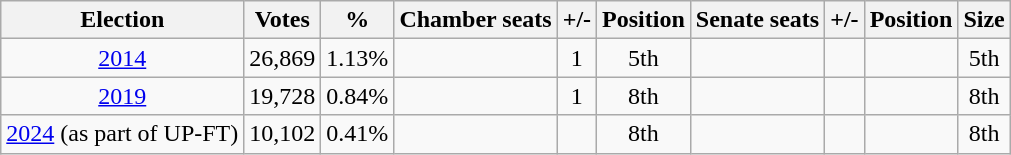<table class="wikitable" style="text-align:center">
<tr>
<th>Election</th>
<th>Votes</th>
<th>%</th>
<th>Chamber seats</th>
<th>+/-</th>
<th>Position</th>
<th>Senate seats</th>
<th>+/-</th>
<th>Position</th>
<th>Size</th>
</tr>
<tr>
<td><a href='#'>2014</a></td>
<td>26,869</td>
<td>1.13%</td>
<td></td>
<td> 1</td>
<td>5th</td>
<td></td>
<td></td>
<td></td>
<td>5th</td>
</tr>
<tr>
<td><a href='#'>2019</a></td>
<td>19,728</td>
<td>0.84%</td>
<td></td>
<td> 1</td>
<td>8th</td>
<td></td>
<td></td>
<td></td>
<td>8th</td>
</tr>
<tr>
<td><a href='#'>2024</a> (as part of UP-FT)</td>
<td>10,102</td>
<td>0.41%</td>
<td></td>
<td></td>
<td>8th</td>
<td></td>
<td></td>
<td></td>
<td>8th</td>
</tr>
</table>
